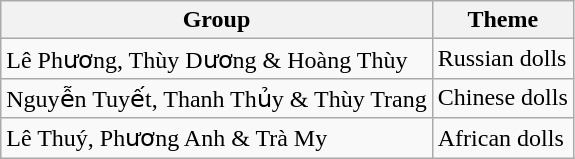<table class="wikitable">
<tr>
<th>Group</th>
<th>Theme</th>
</tr>
<tr>
<td>Lê Phương, Thùy Dương & Hoàng Thùy</td>
<td>Russian dolls</td>
</tr>
<tr>
<td>Nguyễn Tuyết, Thanh Thủy & Thùy Trang</td>
<td>Chinese dolls</td>
</tr>
<tr>
<td>Lê Thuý, Phương Anh & Trà My</td>
<td>African dolls</td>
</tr>
</table>
